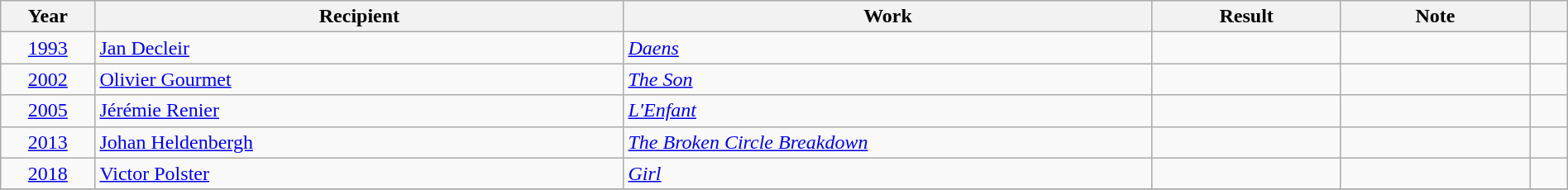<table class="wikitable plainrowheaders" width="100%">
<tr>
<th width="5%">Year<br></th>
<th width="28%">Recipient</th>
<th width="28%">Work</th>
<th width="10%">Result</th>
<th width="10%">Note</th>
<th width="2%"></th>
</tr>
<tr>
<td align="center"><a href='#'>1993</a><br></td>
<td><a href='#'>Jan Decleir</a></td>
<td><em><a href='#'>Daens</a></em></td>
<td></td>
<td></td>
<td align="center"></td>
</tr>
<tr>
<td align="center"><a href='#'>2002</a><br></td>
<td><a href='#'>Olivier Gourmet</a></td>
<td><em><a href='#'>The Son</a></em></td>
<td></td>
<td></td>
<td align="center"></td>
</tr>
<tr>
<td align="center"><a href='#'>2005</a><br></td>
<td><a href='#'>Jérémie Renier</a></td>
<td><em><a href='#'>L'Enfant</a></em></td>
<td></td>
<td></td>
<td align="center"></td>
</tr>
<tr>
<td align="center"><a href='#'>2013</a><br></td>
<td><a href='#'>Johan Heldenbergh</a></td>
<td><em><a href='#'>The Broken Circle Breakdown</a></em></td>
<td></td>
<td></td>
<td align="center"></td>
</tr>
<tr>
<td align="center"><a href='#'>2018</a><br></td>
<td><a href='#'>Victor Polster</a></td>
<td><em><a href='#'>Girl</a></em></td>
<td></td>
<td></td>
<td align="center"></td>
</tr>
<tr>
</tr>
</table>
